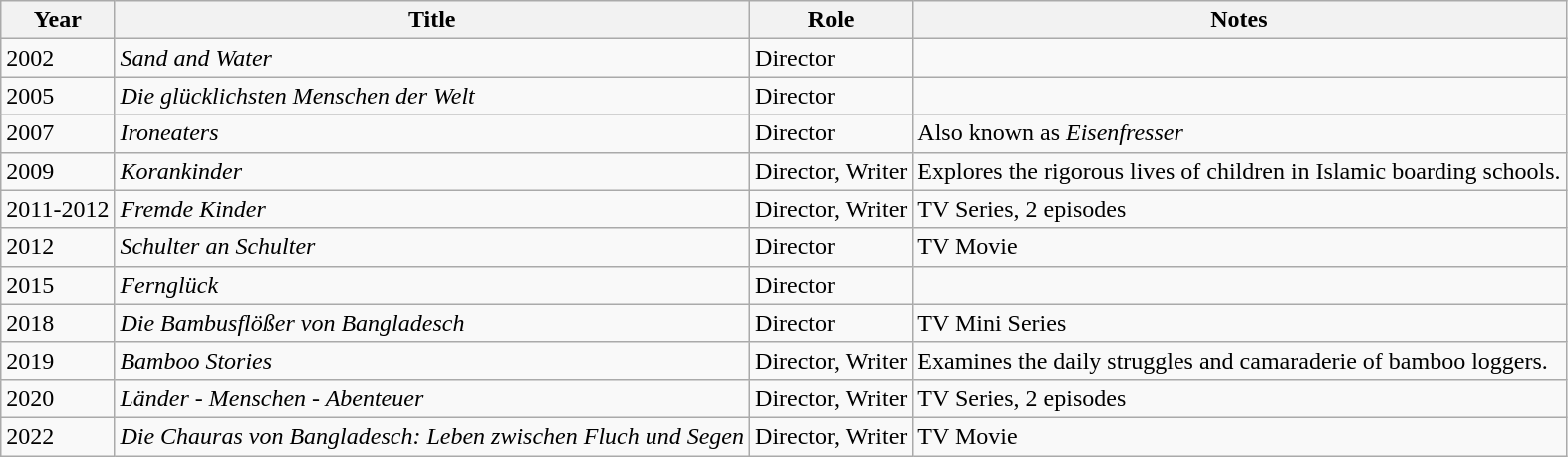<table class="wikitable">
<tr>
<th>Year</th>
<th>Title</th>
<th>Role</th>
<th>Notes</th>
</tr>
<tr>
<td>2002</td>
<td><em>Sand and Water</em></td>
<td>Director</td>
<td></td>
</tr>
<tr>
<td>2005</td>
<td><em>Die glücklichsten Menschen der Welt</em></td>
<td>Director</td>
<td></td>
</tr>
<tr>
<td>2007</td>
<td><em>Ironeaters</em></td>
<td>Director</td>
<td>Also known as <em>Eisenfresser</em></td>
</tr>
<tr>
<td>2009</td>
<td><em>Korankinder</em></td>
<td>Director, Writer</td>
<td>Explores the rigorous lives of children in Islamic boarding schools.</td>
</tr>
<tr>
<td>2011-2012</td>
<td><em>Fremde Kinder</em></td>
<td>Director, Writer</td>
<td>TV Series, 2 episodes</td>
</tr>
<tr>
<td>2012</td>
<td><em>Schulter an Schulter</em></td>
<td>Director</td>
<td>TV Movie</td>
</tr>
<tr>
<td>2015</td>
<td><em>Fernglück</em></td>
<td>Director</td>
<td></td>
</tr>
<tr>
<td>2018</td>
<td><em>Die Bambusflößer von Bangladesch</em></td>
<td>Director</td>
<td>TV Mini Series</td>
</tr>
<tr>
<td>2019</td>
<td><em>Bamboo Stories</em></td>
<td>Director, Writer</td>
<td>Examines the daily struggles and camaraderie of bamboo loggers.</td>
</tr>
<tr>
<td>2020</td>
<td><em>Länder - Menschen - Abenteuer</em></td>
<td>Director, Writer</td>
<td>TV Series, 2 episodes</td>
</tr>
<tr>
<td>2022</td>
<td><em>Die Chauras von Bangladesch: Leben zwischen Fluch und Segen</em></td>
<td>Director, Writer</td>
<td>TV Movie</td>
</tr>
</table>
